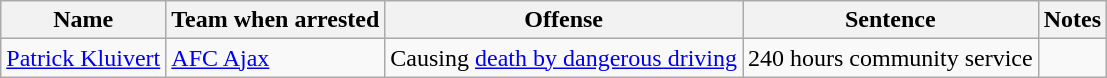<table class="wikitable">
<tr>
<th>Name</th>
<th>Team when arrested</th>
<th>Offense</th>
<th>Sentence</th>
<th>Notes</th>
</tr>
<tr>
<td><a href='#'>Patrick Kluivert</a></td>
<td><a href='#'>AFC Ajax</a></td>
<td>Causing <a href='#'>death by dangerous driving</a></td>
<td>240 hours community service</td>
<td></td>
</tr>
</table>
